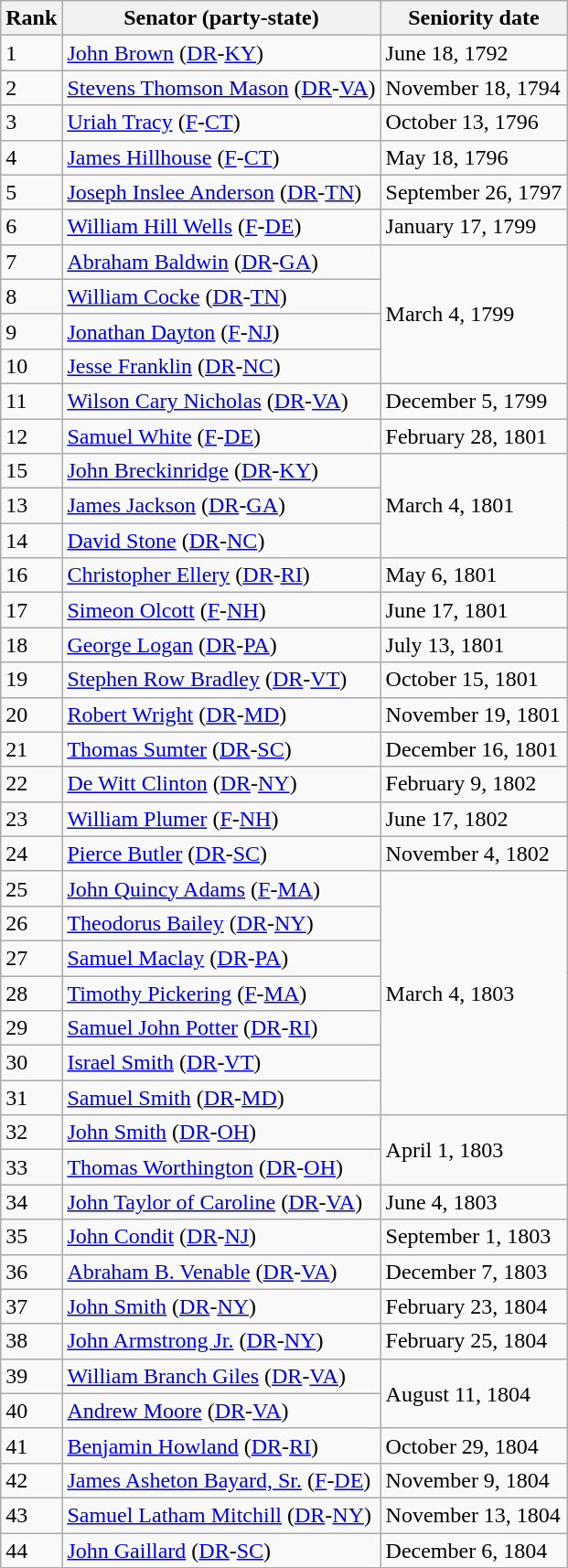<table class=wikitable>
<tr valign=bottom>
<th>Rank</th>
<th>Senator (party-state)</th>
<th>Seniority date</th>
</tr>
<tr>
<td>1</td>
<td><a href='#'>John Brown</a> (<a href='#'>DR</a>-<a href='#'>KY</a>)</td>
<td>June 18, 1792</td>
</tr>
<tr>
<td>2</td>
<td><a href='#'>Stevens Thomson Mason</a> (<a href='#'>DR</a>-<a href='#'>VA</a>)</td>
<td>November 18, 1794</td>
</tr>
<tr>
<td>3</td>
<td><a href='#'>Uriah Tracy</a> (<a href='#'>F</a>-<a href='#'>CT</a>)</td>
<td>October 13, 1796</td>
</tr>
<tr>
<td>4</td>
<td><a href='#'>James Hillhouse</a> (<a href='#'>F</a>-<a href='#'>CT</a>)</td>
<td>May 18, 1796</td>
</tr>
<tr>
<td>5</td>
<td><a href='#'>Joseph Inslee Anderson</a> (<a href='#'>DR</a>-<a href='#'>TN</a>)</td>
<td>September 26, 1797</td>
</tr>
<tr>
<td>6</td>
<td><a href='#'>William Hill Wells</a> (<a href='#'>F</a>-<a href='#'>DE</a>)</td>
<td>January 17, 1799</td>
</tr>
<tr>
<td>7</td>
<td><a href='#'>Abraham Baldwin</a> (<a href='#'>DR</a>-<a href='#'>GA</a>)</td>
<td rowspan=4>March 4, 1799</td>
</tr>
<tr>
<td>8</td>
<td><a href='#'>William Cocke</a> (<a href='#'>DR</a>-<a href='#'>TN</a>)</td>
</tr>
<tr>
<td>9</td>
<td><a href='#'>Jonathan Dayton</a> (<a href='#'>F</a>-<a href='#'>NJ</a>)</td>
</tr>
<tr>
<td>10</td>
<td><a href='#'>Jesse Franklin</a> (<a href='#'>DR</a>-<a href='#'>NC</a>)</td>
</tr>
<tr>
<td>11</td>
<td><a href='#'>Wilson Cary Nicholas</a> (<a href='#'>DR</a>-<a href='#'>VA</a>)</td>
<td>December 5, 1799</td>
</tr>
<tr>
<td>12</td>
<td><a href='#'>Samuel White</a> (<a href='#'>F</a>-<a href='#'>DE</a>)</td>
<td>February 28, 1801</td>
</tr>
<tr>
<td>15</td>
<td><a href='#'>John Breckinridge</a> (<a href='#'>DR</a>-<a href='#'>KY</a>)</td>
<td rowspan=3>March 4, 1801</td>
</tr>
<tr>
<td>13</td>
<td><a href='#'>James Jackson</a> (<a href='#'>DR</a>-<a href='#'>GA</a>)</td>
</tr>
<tr>
<td>14</td>
<td><a href='#'>David Stone</a> (<a href='#'>DR</a>-<a href='#'>NC</a>)</td>
</tr>
<tr>
<td>16</td>
<td><a href='#'>Christopher Ellery</a> (<a href='#'>DR</a>-<a href='#'>RI</a>)</td>
<td>May 6, 1801</td>
</tr>
<tr>
<td>17</td>
<td><a href='#'>Simeon Olcott</a> (<a href='#'>F</a>-<a href='#'>NH</a>)</td>
<td>June 17, 1801</td>
</tr>
<tr>
<td>18</td>
<td><a href='#'>George Logan</a> (<a href='#'>DR</a>-<a href='#'>PA</a>)</td>
<td>July 13, 1801</td>
</tr>
<tr>
<td>19</td>
<td><a href='#'>Stephen Row Bradley</a> (<a href='#'>DR</a>-<a href='#'>VT</a>)</td>
<td>October 15, 1801</td>
</tr>
<tr>
<td>20</td>
<td><a href='#'>Robert Wright</a> (<a href='#'>DR</a>-<a href='#'>MD</a>)</td>
<td>November 19, 1801</td>
</tr>
<tr>
<td>21</td>
<td><a href='#'>Thomas Sumter</a> (<a href='#'>DR</a>-<a href='#'>SC</a>)</td>
<td>December 16, 1801</td>
</tr>
<tr>
<td>22</td>
<td><a href='#'>De Witt Clinton</a> (<a href='#'>DR</a>-<a href='#'>NY</a>)</td>
<td>February 9, 1802</td>
</tr>
<tr>
<td>23</td>
<td><a href='#'>William Plumer</a> (<a href='#'>F</a>-<a href='#'>NH</a>)</td>
<td>June 17, 1802</td>
</tr>
<tr>
<td>24</td>
<td><a href='#'>Pierce Butler</a> (<a href='#'>DR</a>-<a href='#'>SC</a>)</td>
<td>November 4, 1802</td>
</tr>
<tr>
<td>25</td>
<td><a href='#'>John Quincy Adams</a> (<a href='#'>F</a>-<a href='#'>MA</a>)</td>
<td rowspan=7>March 4, 1803</td>
</tr>
<tr>
<td>26</td>
<td><a href='#'>Theodorus Bailey</a> (<a href='#'>DR</a>-<a href='#'>NY</a>)</td>
</tr>
<tr>
<td>27</td>
<td><a href='#'>Samuel Maclay</a> (<a href='#'>DR</a>-<a href='#'>PA</a>)</td>
</tr>
<tr>
<td>28</td>
<td><a href='#'>Timothy Pickering</a> (<a href='#'>F</a>-<a href='#'>MA</a>)</td>
</tr>
<tr>
<td>29</td>
<td><a href='#'>Samuel John Potter</a> (<a href='#'>DR</a>-<a href='#'>RI</a>)</td>
</tr>
<tr>
<td>30</td>
<td><a href='#'>Israel Smith</a> (<a href='#'>DR</a>-<a href='#'>VT</a>)</td>
</tr>
<tr>
<td>31</td>
<td><a href='#'>Samuel Smith</a> (<a href='#'>DR</a>-<a href='#'>MD</a>)</td>
</tr>
<tr>
<td>32</td>
<td><a href='#'>John Smith</a> (<a href='#'>DR</a>-<a href='#'>OH</a>)</td>
<td rowspan=2>April 1, 1803</td>
</tr>
<tr>
<td>33</td>
<td><a href='#'>Thomas Worthington</a> (<a href='#'>DR</a>-<a href='#'>OH</a>)</td>
</tr>
<tr>
<td>34</td>
<td><a href='#'>John Taylor of Caroline</a> (<a href='#'>DR</a>-<a href='#'>VA</a>)</td>
<td>June 4, 1803</td>
</tr>
<tr>
<td>35</td>
<td><a href='#'>John Condit</a> (<a href='#'>DR</a>-<a href='#'>NJ</a>)</td>
<td>September 1, 1803</td>
</tr>
<tr>
<td>36</td>
<td><a href='#'>Abraham B. Venable</a> (<a href='#'>DR</a>-<a href='#'>VA</a>)</td>
<td>December 7, 1803</td>
</tr>
<tr>
<td>37</td>
<td><a href='#'>John Smith</a> (<a href='#'>DR</a>-<a href='#'>NY</a>)</td>
<td>February 23, 1804</td>
</tr>
<tr>
<td>38</td>
<td><a href='#'>John Armstrong Jr.</a> (<a href='#'>DR</a>-<a href='#'>NY</a>)</td>
<td>February 25, 1804</td>
</tr>
<tr>
<td>39</td>
<td><a href='#'>William Branch Giles</a> (<a href='#'>DR</a>-<a href='#'>VA</a>)</td>
<td rowspan=2>August 11, 1804</td>
</tr>
<tr>
<td>40</td>
<td><a href='#'>Andrew Moore</a> (<a href='#'>DR</a>-<a href='#'>VA</a>)</td>
</tr>
<tr>
<td>41</td>
<td><a href='#'>Benjamin Howland</a> (<a href='#'>DR</a>-<a href='#'>RI</a>)</td>
<td>October 29, 1804</td>
</tr>
<tr>
<td>42</td>
<td><a href='#'>James Asheton Bayard, Sr.</a> (<a href='#'>F</a>-<a href='#'>DE</a>)</td>
<td>November 9, 1804</td>
</tr>
<tr>
<td>43</td>
<td><a href='#'>Samuel Latham Mitchill</a> (<a href='#'>DR</a>-<a href='#'>NY</a>)</td>
<td>November 13, 1804</td>
</tr>
<tr>
<td>44</td>
<td><a href='#'>John Gaillard</a> (<a href='#'>DR</a>-<a href='#'>SC</a>)</td>
<td>December 6, 1804</td>
</tr>
<tr>
</tr>
</table>
